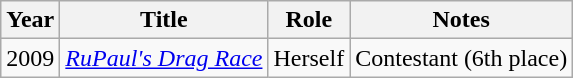<table class="wikitable plainrowheaders sortable">
<tr>
<th scope="col">Year</th>
<th scope="col">Title</th>
<th scope="col">Role</th>
<th scope="col">Notes</th>
</tr>
<tr>
<td>2009</td>
<td scope="row"><a href='#'><em>RuPaul's Drag Race</em></a></td>
<td>Herself</td>
<td>Contestant (6th place)</td>
</tr>
</table>
